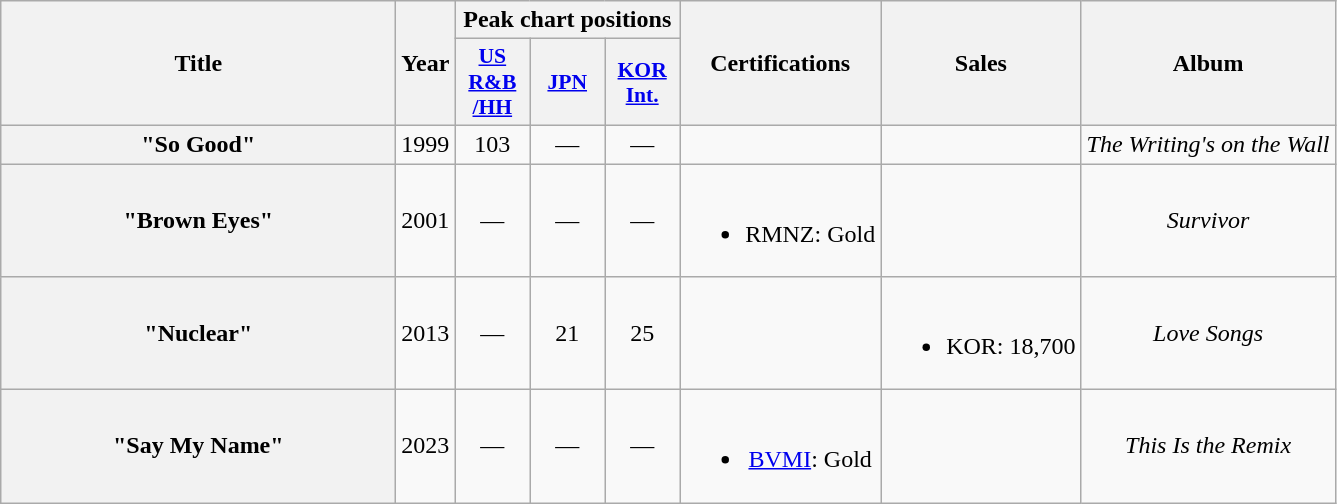<table class="wikitable plainrowheaders" style="text-align:center;">
<tr>
<th scope="col" rowspan="2" style="width:16em">Title</th>
<th scope="col" rowspan="2">Year</th>
<th scope="col" colspan="3">Peak chart positions</th>
<th scope="col" rowspan="2">Certifications</th>
<th scope="col" rowspan="2">Sales</th>
<th scope="col" rowspan="2">Album</th>
</tr>
<tr>
<th scope="col" style="width:3em;font-size:90%;"><a href='#'>US<br>R&B<br>/HH</a><br></th>
<th scope="col" style="width:3em;font-size:90%;"><a href='#'>JPN</a><br></th>
<th scope="col" style="width:3em;font-size:90%;"><a href='#'>KOR<br>Int.</a><br></th>
</tr>
<tr>
<th scope="row">"So Good"</th>
<td>1999</td>
<td>103</td>
<td>—</td>
<td>—</td>
<td></td>
<td></td>
<td><em>The Writing's on the Wall</em></td>
</tr>
<tr>
<th scope="row">"Brown Eyes"</th>
<td>2001</td>
<td>—</td>
<td>—</td>
<td>—</td>
<td><br><ul><li>RMNZ: Gold</li></ul></td>
<td></td>
<td><em>Survivor</em></td>
</tr>
<tr>
<th scope="row">"Nuclear"</th>
<td>2013</td>
<td>—</td>
<td>21</td>
<td>25</td>
<td></td>
<td><br><ul><li>KOR: 18,700</li></ul></td>
<td><em>Love Songs</em></td>
</tr>
<tr>
<th scope="row">"Say My Name"<br></th>
<td>2023</td>
<td>—</td>
<td>—</td>
<td>—</td>
<td><br><ul><li><a href='#'>BVMI</a>: Gold</li></ul></td>
<td></td>
<td><em>This Is the Remix</em></td>
</tr>
</table>
